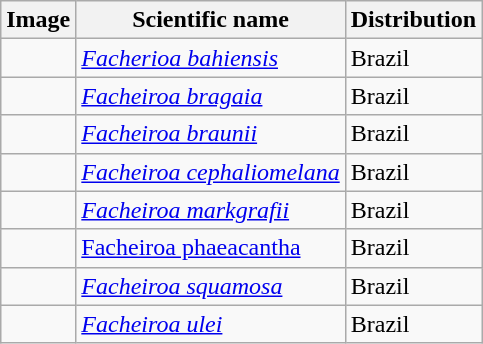<table class="wikitable">
<tr>
<th>Image</th>
<th>Scientific name</th>
<th>Distribution</th>
</tr>
<tr>
<td></td>
<td><a href='#'><em>Facherioa bahiensis</em></a><br></td>
<td>Brazil</td>
</tr>
<tr>
<td></td>
<td><a href='#'><em>Facheiroa bragaia</em></a><br></td>
<td>Brazil</td>
</tr>
<tr>
<td></td>
<td><em><a href='#'>Facheiroa braunii</a></em><br></td>
<td>Brazil</td>
</tr>
<tr>
<td></td>
<td><em><a href='#'>Facheiroa cephaliomelana</a></em><br></td>
<td>Brazil</td>
</tr>
<tr>
<td></td>
<td><a href='#'><em>Facheiroa markgrafii</em></a><br></td>
<td>Brazil</td>
</tr>
<tr>
<td></td>
<td><a href='#'>Facheiroa phaeacantha</a><br></td>
<td>Brazil</td>
</tr>
<tr>
<td></td>
<td><em><a href='#'>Facheiroa squamosa</a></em></td>
<td>Brazil</td>
</tr>
<tr>
<td></td>
<td><em><a href='#'>Facheiroa ulei</a></em></td>
<td>Brazil</td>
</tr>
</table>
